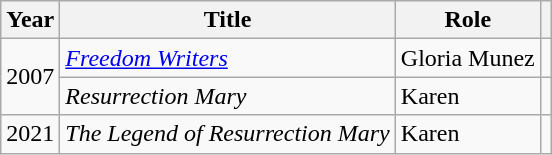<table class="wikitable sortable">
<tr>
<th>Year</th>
<th>Title</th>
<th>Role</th>
<th></th>
</tr>
<tr>
<td rowspan=2>2007</td>
<td><em><a href='#'>Freedom Writers</a></em></td>
<td>Gloria Munez</td>
<td></td>
</tr>
<tr>
<td><em>Resurrection Mary</em></td>
<td>Karen</td>
<td></td>
</tr>
<tr>
<td>2021</td>
<td><em>The Legend of Resurrection Mary</em></td>
<td>Karen</td>
<td></td>
</tr>
</table>
